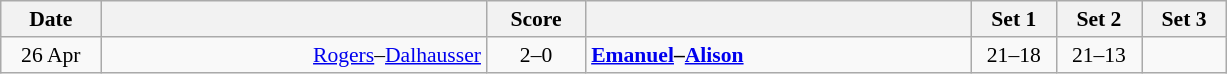<table class="wikitable" style="text-align: center; font-size:90% ">
<tr>
<th width="60">Date</th>
<th align="right" width="250"></th>
<th width="60">Score</th>
<th align="left" width="250"></th>
<th width="50">Set 1</th>
<th width="50">Set 2</th>
<th width="50">Set 3</th>
</tr>
<tr>
<td>26 Apr</td>
<td align=right><a href='#'>Rogers</a>–<a href='#'>Dalhausser</a> </td>
<td align=center>2–0</td>
<td align=left><strong> <a href='#'>Emanuel</a>–<a href='#'>Alison</a></strong></td>
<td>21–18</td>
<td>21–13</td>
<td></td>
</tr>
</table>
